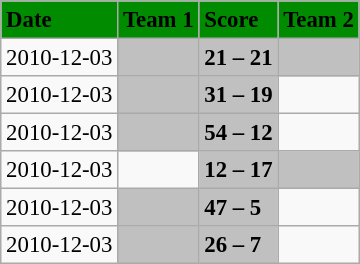<table class="wikitable" style="margin:0.5em auto; font-size:95%">
<tr bgcolor="#008B00">
<td><strong>Date</strong></td>
<td><strong>Team 1</strong></td>
<td><strong>Score</strong></td>
<td><strong>Team 2</strong></td>
</tr>
<tr>
<td>2010-12-03</td>
<td bgcolor="silver"><strong></strong></td>
<td bgcolor="silver"><strong> 21 – 21 </strong></td>
<td bgcolor="silver"><strong></strong></td>
</tr>
<tr>
<td>2010-12-03</td>
<td bgcolor="silver"><strong></strong></td>
<td bgcolor="silver"><strong> 31 – 19 </strong></td>
<td></td>
</tr>
<tr>
<td>2010-12-03</td>
<td bgcolor="silver"><strong></strong></td>
<td bgcolor="silver"><strong> 54 – 12 </strong></td>
<td></td>
</tr>
<tr>
<td>2010-12-03</td>
<td bgcolor=></td>
<td bgcolor="silver"><strong> 12 – 17 </strong></td>
<td bgcolor="silver"><strong></strong></td>
</tr>
<tr>
<td>2010-12-03</td>
<td bgcolor="silver"><strong></strong></td>
<td bgcolor="silver"><strong> 47 – 5 </strong></td>
<td></td>
</tr>
<tr>
<td>2010-12-03</td>
<td bgcolor="silver"><strong></strong></td>
<td bgcolor="silver"><strong> 26 – 7 </strong></td>
<td></td>
</tr>
</table>
